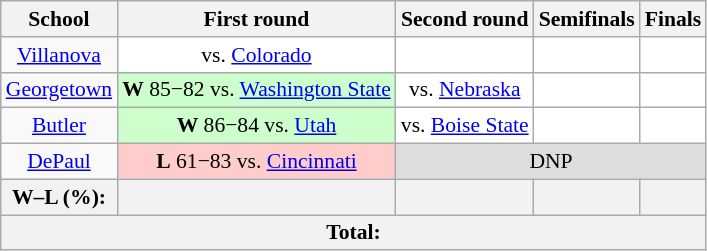<table class="wikitable" style="white-space:nowrap; text-align:center; font-size:90%;">
<tr>
<th>School</th>
<th>First round</th>
<th>Second round</th>
<th>Semifinals</th>
<th>Finals</th>
</tr>
<tr>
<td><a href='#'>Villanova</a></td>
<td style="background:#FFF;">vs. <a href='#'>Colorado</a></td>
<td style="background:#FFF;"></td>
<td style="background:#FFF;"></td>
<td style="background:#FFF;"></td>
</tr>
<tr>
<td><a href='#'>Georgetown</a></td>
<td style="background:#cfc;"><strong>W</strong> 85−82 vs. <a href='#'>Washington State</a></td>
<td style="background:#FFF;">vs. <a href='#'>Nebraska</a></td>
<td style="background:#FFF;"></td>
<td style="background:#FFF;"></td>
</tr>
<tr>
<td><a href='#'>Butler</a></td>
<td style="background:#cfc;"><strong>W</strong> 86−84 vs. <a href='#'>Utah</a></td>
<td style="background:#FFF;">vs. <a href='#'>Boise State</a></td>
<td style="background:#FFF;"></td>
<td style="background:#FFF;"></td>
</tr>
<tr>
<td><a href='#'>DePaul</a></td>
<td style="background:#fcc;"><strong>L</strong> 61−83 vs. <a href='#'>Cincinnati</a></td>
<td colspan=3 style="background:#ddd;">DNP</td>
</tr>
<tr>
<th>W–L (%):</th>
<th></th>
<th></th>
<th></th>
<th></th>
</tr>
<tr>
<th colspan=5>Total: </th>
</tr>
</table>
